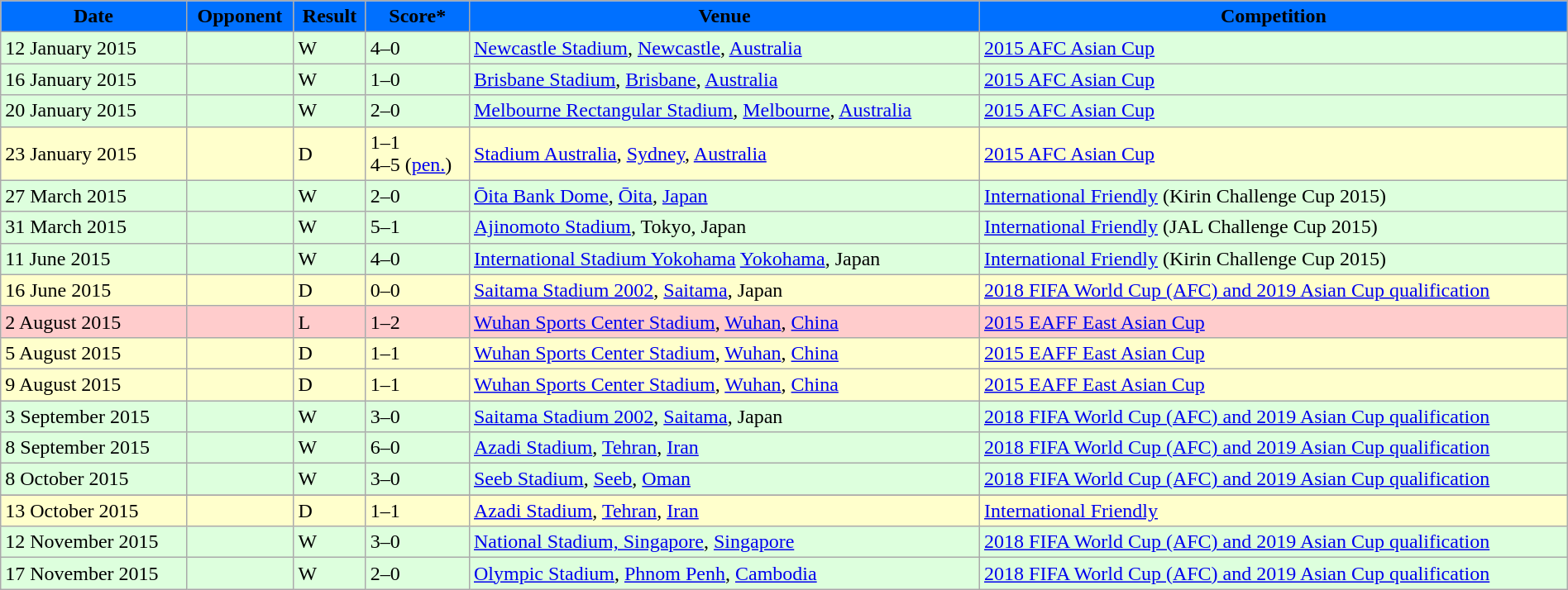<table width=100% class="wikitable">
<tr>
<th style="background:#0070FF;"><span>Date</span></th>
<th style="background:#0070FF;"><span>Opponent</span></th>
<th style="background:#0070FF;"><span>Result</span></th>
<th style="background:#0070FF;"><span>Score*</span></th>
<th style="background:#0070FF;"><span>Venue</span></th>
<th style="background:#0070FF;"><span>Competition</span></th>
</tr>
<tr style="background:#dfd;">
<td>12 January 2015</td>
<td></td>
<td>W</td>
<td>4–0</td>
<td> <a href='#'>Newcastle Stadium</a>, <a href='#'>Newcastle</a>, <a href='#'>Australia</a></td>
<td><a href='#'>2015 AFC Asian Cup</a></td>
</tr>
<tr style="background:#dfd;">
<td>16 January 2015</td>
<td></td>
<td>W</td>
<td>1–0</td>
<td> <a href='#'>Brisbane Stadium</a>, <a href='#'>Brisbane</a>, <a href='#'>Australia</a></td>
<td><a href='#'>2015 AFC Asian Cup</a></td>
</tr>
<tr style="background:#dfd;">
<td>20 January 2015</td>
<td></td>
<td>W</td>
<td>2–0</td>
<td> <a href='#'>Melbourne Rectangular Stadium</a>, <a href='#'>Melbourne</a>, <a href='#'>Australia</a></td>
<td><a href='#'>2015 AFC Asian Cup</a></td>
</tr>
<tr style="background:#ffc;">
<td>23 January 2015</td>
<td></td>
<td>D</td>
<td>1–1<br>4–5 (<a href='#'>pen.</a>)</td>
<td> <a href='#'>Stadium Australia</a>, <a href='#'>Sydney</a>, <a href='#'>Australia</a></td>
<td><a href='#'>2015 AFC Asian Cup</a></td>
</tr>
<tr style="background:#dfd;">
<td>27 March 2015</td>
<td></td>
<td>W</td>
<td>2–0</td>
<td> <a href='#'>Ōita Bank Dome</a>, <a href='#'>Ōita</a>, <a href='#'>Japan</a></td>
<td><a href='#'>International Friendly</a> (Kirin Challenge Cup 2015)</td>
</tr>
<tr style="background:#dfd;">
<td>31 March 2015</td>
<td></td>
<td>W</td>
<td>5–1</td>
<td> <a href='#'>Ajinomoto Stadium</a>, Tokyo, Japan</td>
<td><a href='#'>International Friendly</a> (JAL Challenge Cup 2015)</td>
</tr>
<tr style="background:#dfd;">
<td>11 June 2015</td>
<td></td>
<td>W</td>
<td>4–0</td>
<td> <a href='#'>International Stadium Yokohama</a> <a href='#'>Yokohama</a>, Japan</td>
<td><a href='#'>International Friendly</a> (Kirin Challenge Cup 2015)</td>
</tr>
<tr bgcolor=#FFFFCC>
<td>16 June 2015</td>
<td></td>
<td>D</td>
<td>0–0</td>
<td> <a href='#'>Saitama Stadium 2002</a>, <a href='#'>Saitama</a>, Japan</td>
<td><a href='#'>2018 FIFA World Cup (AFC) and 2019 Asian Cup qualification</a></td>
</tr>
<tr style="background:#fcc;">
<td>2 August 2015</td>
<td></td>
<td>L</td>
<td>1–2</td>
<td> <a href='#'>Wuhan Sports Center Stadium</a>, <a href='#'>Wuhan</a>, <a href='#'>China</a></td>
<td><a href='#'>2015 EAFF East Asian Cup</a></td>
</tr>
<tr bgcolor=#FFFFCC>
<td>5 August 2015</td>
<td></td>
<td>D</td>
<td>1–1</td>
<td> <a href='#'>Wuhan Sports Center Stadium</a>, <a href='#'>Wuhan</a>, <a href='#'>China</a></td>
<td><a href='#'>2015 EAFF East Asian Cup</a></td>
</tr>
<tr bgcolor=#FFFFCC>
<td>9 August 2015</td>
<td></td>
<td>D</td>
<td>1–1</td>
<td> <a href='#'>Wuhan Sports Center Stadium</a>, <a href='#'>Wuhan</a>, <a href='#'>China</a></td>
<td><a href='#'>2015 EAFF East Asian Cup</a></td>
</tr>
<tr style="background: #dfd;">
<td>3 September 2015</td>
<td></td>
<td>W</td>
<td>3–0</td>
<td> <a href='#'>Saitama Stadium 2002</a>, <a href='#'>Saitama</a>, Japan</td>
<td><a href='#'>2018 FIFA World Cup (AFC) and 2019 Asian Cup qualification</a></td>
</tr>
<tr style="background: #dfd;">
<td>8 September 2015</td>
<td></td>
<td>W</td>
<td>6–0</td>
<td> <a href='#'>Azadi Stadium</a>, <a href='#'>Tehran</a>, <a href='#'>Iran</a></td>
<td><a href='#'>2018 FIFA World Cup (AFC) and 2019 Asian Cup qualification</a></td>
</tr>
<tr style="background: #dfd;">
<td>8 October 2015</td>
<td></td>
<td>W</td>
<td>3–0</td>
<td> <a href='#'>Seeb Stadium</a>, <a href='#'>Seeb</a>, <a href='#'>Oman</a></td>
<td><a href='#'>2018 FIFA World Cup (AFC) and 2019 Asian Cup qualification</a></td>
</tr>
<tr>
</tr>
<tr style="background:#ffc;">
<td>13 October 2015</td>
<td></td>
<td>D</td>
<td>1–1</td>
<td> <a href='#'>Azadi Stadium</a>, <a href='#'>Tehran</a>, <a href='#'>Iran</a></td>
<td><a href='#'>International Friendly</a></td>
</tr>
<tr style="background: #dfd;">
<td>12 November 2015</td>
<td></td>
<td>W</td>
<td>3–0</td>
<td> <a href='#'>National Stadium, Singapore</a>, <a href='#'>Singapore</a></td>
<td><a href='#'>2018 FIFA World Cup (AFC) and 2019 Asian Cup qualification</a></td>
</tr>
<tr style="background: #dfd;">
<td>17 November 2015</td>
<td></td>
<td>W</td>
<td>2–0</td>
<td> <a href='#'>Olympic Stadium</a>, <a href='#'>Phnom Penh</a>, <a href='#'>Cambodia</a></td>
<td><a href='#'>2018 FIFA World Cup (AFC) and 2019 Asian Cup qualification</a></td>
</tr>
</table>
